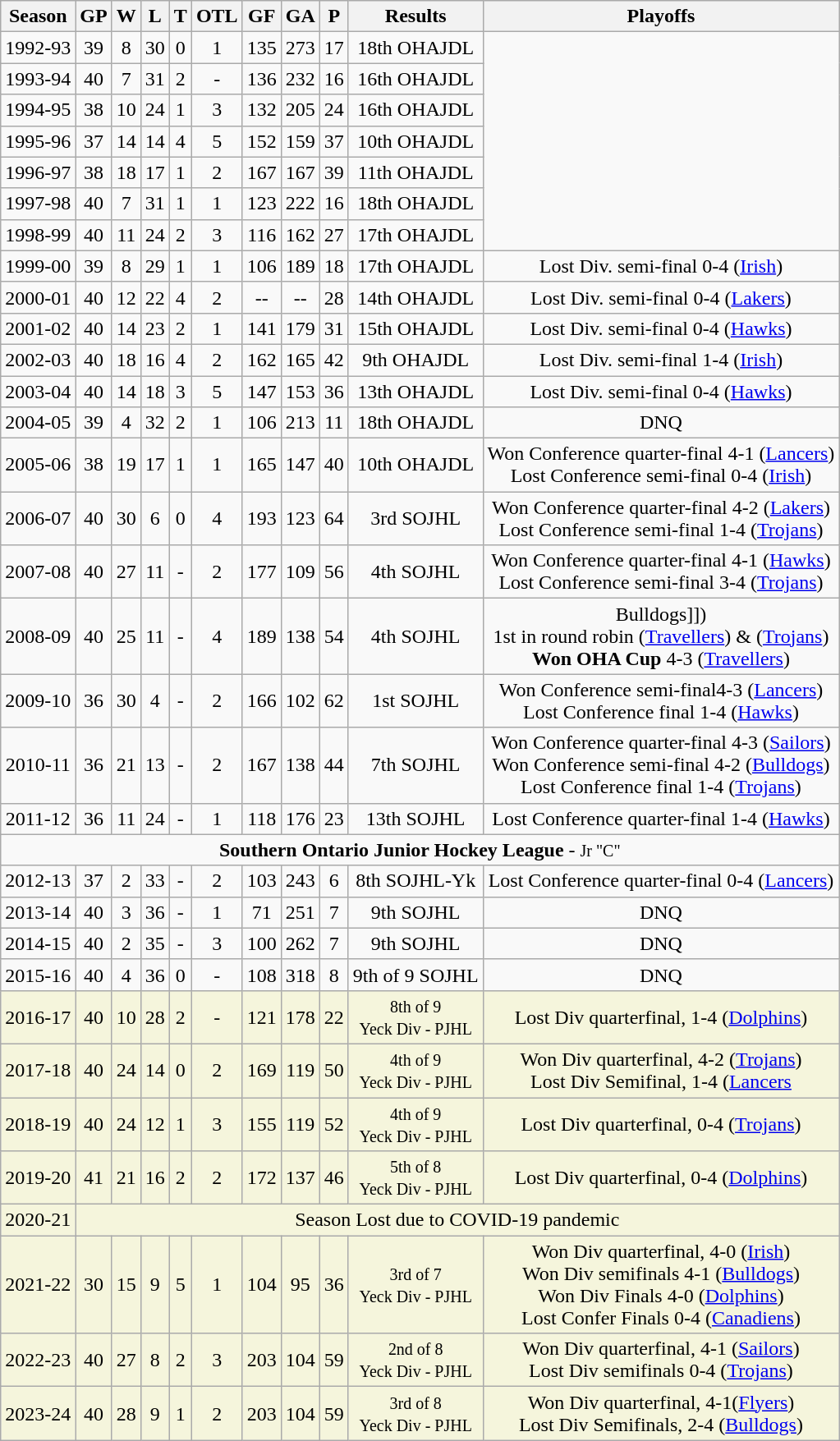<table class="wikitable">
<tr>
<th>Season</th>
<th>GP</th>
<th>W</th>
<th>L</th>
<th>T</th>
<th>OTL</th>
<th>GF</th>
<th>GA</th>
<th>P</th>
<th>Results</th>
<th>Playoffs</th>
</tr>
<tr align="center">
<td>1992-93</td>
<td>39</td>
<td>8</td>
<td>30</td>
<td>0</td>
<td>1</td>
<td>135</td>
<td>273</td>
<td>17</td>
<td>18th OHAJDL</td>
</tr>
<tr align="center">
<td>1993-94</td>
<td>40</td>
<td>7</td>
<td>31</td>
<td>2</td>
<td>-</td>
<td>136</td>
<td>232</td>
<td>16</td>
<td>16th OHAJDL</td>
</tr>
<tr align="center">
<td>1994-95</td>
<td>38</td>
<td>10</td>
<td>24</td>
<td>1</td>
<td>3</td>
<td>132</td>
<td>205</td>
<td>24</td>
<td>16th OHAJDL</td>
</tr>
<tr align="center">
<td>1995-96</td>
<td>37</td>
<td>14</td>
<td>14</td>
<td>4</td>
<td>5</td>
<td>152</td>
<td>159</td>
<td>37</td>
<td>10th OHAJDL</td>
</tr>
<tr align="center">
<td>1996-97</td>
<td>38</td>
<td>18</td>
<td>17</td>
<td>1</td>
<td>2</td>
<td>167</td>
<td>167</td>
<td>39</td>
<td>11th OHAJDL</td>
</tr>
<tr align="center">
<td>1997-98</td>
<td>40</td>
<td>7</td>
<td>31</td>
<td>1</td>
<td>1</td>
<td>123</td>
<td>222</td>
<td>16</td>
<td>18th OHAJDL</td>
</tr>
<tr align="center">
<td>1998-99</td>
<td>40</td>
<td>11</td>
<td>24</td>
<td>2</td>
<td>3</td>
<td>116</td>
<td>162</td>
<td>27</td>
<td>17th OHAJDL</td>
</tr>
<tr align="center">
<td>1999-00</td>
<td>39</td>
<td>8</td>
<td>29</td>
<td>1</td>
<td>1</td>
<td>106</td>
<td>189</td>
<td>18</td>
<td>17th OHAJDL</td>
<td>Lost Div. semi-final 0-4 (<a href='#'>Irish</a>)</td>
</tr>
<tr align="center">
<td>2000-01</td>
<td>40</td>
<td>12</td>
<td>22</td>
<td>4</td>
<td>2</td>
<td>--</td>
<td>--</td>
<td>28</td>
<td>14th OHAJDL</td>
<td>Lost Div. semi-final 0-4 (<a href='#'>Lakers</a>)</td>
</tr>
<tr align="center">
<td>2001-02</td>
<td>40</td>
<td>14</td>
<td>23</td>
<td>2</td>
<td>1</td>
<td>141</td>
<td>179</td>
<td>31</td>
<td>15th OHAJDL</td>
<td>Lost Div. semi-final 0-4 (<a href='#'>Hawks</a>)</td>
</tr>
<tr align="center">
<td>2002-03</td>
<td>40</td>
<td>18</td>
<td>16</td>
<td>4</td>
<td>2</td>
<td>162</td>
<td>165</td>
<td>42</td>
<td>9th OHAJDL</td>
<td>Lost Div. semi-final 1-4 (<a href='#'>Irish</a>)</td>
</tr>
<tr align="center">
<td>2003-04</td>
<td>40</td>
<td>14</td>
<td>18</td>
<td>3</td>
<td>5</td>
<td>147</td>
<td>153</td>
<td>36</td>
<td>13th OHAJDL</td>
<td>Lost Div. semi-final 0-4 (<a href='#'>Hawks</a>)</td>
</tr>
<tr align="center">
<td>2004-05</td>
<td>39</td>
<td>4</td>
<td>32</td>
<td>2</td>
<td>1</td>
<td>106</td>
<td>213</td>
<td>11</td>
<td>18th OHAJDL</td>
<td>DNQ</td>
</tr>
<tr align="center">
<td>2005-06</td>
<td>38</td>
<td>19</td>
<td>17</td>
<td>1</td>
<td>1</td>
<td>165</td>
<td>147</td>
<td>40</td>
<td>10th OHAJDL</td>
<td>Won Conference quarter-final 4-1 (<a href='#'>Lancers</a>)<br>Lost Conference semi-final 0-4 (<a href='#'>Irish</a>)</td>
</tr>
<tr align="center">
<td>2006-07</td>
<td>40</td>
<td>30</td>
<td>6</td>
<td>0</td>
<td>4</td>
<td>193</td>
<td>123</td>
<td>64</td>
<td>3rd SOJHL</td>
<td>Won Conference quarter-final 4-2 (<a href='#'>Lakers</a>)<br>Lost Conference semi-final 1-4 (<a href='#'>Trojans</a>)</td>
</tr>
<tr align="center">
<td>2007-08</td>
<td>40</td>
<td>27</td>
<td>11</td>
<td>-</td>
<td>2</td>
<td>177</td>
<td>109</td>
<td>56</td>
<td>4th SOJHL</td>
<td>Won Conference quarter-final 4-1 (<a href='#'>Hawks</a>)<br>Lost Conference semi-final 3-4 (<a href='#'>Trojans</a>)</td>
</tr>
<tr align="center">
<td>2008-09</td>
<td>40</td>
<td>25</td>
<td>11</td>
<td>-</td>
<td>4</td>
<td>189</td>
<td>138</td>
<td>54</td>
<td>4th SOJHL</td>
<td Won Conference semi-final 4-2 (>Bulldogs]])<br>1st in round robin (<a href='#'>Travellers</a>) & (<a href='#'>Trojans</a>)<br><strong>Won OHA Cup</strong> 4-3 (<a href='#'>Travellers</a>)</td>
</tr>
<tr align="center">
<td>2009-10</td>
<td>36</td>
<td>30</td>
<td>4</td>
<td>-</td>
<td>2</td>
<td>166</td>
<td>102</td>
<td>62</td>
<td>1st SOJHL</td>
<td>Won Conference semi-final4-3 (<a href='#'>Lancers</a>)<br>Lost Conference final 1-4 (<a href='#'>Hawks</a>)</td>
</tr>
<tr align="center">
<td>2010-11</td>
<td>36</td>
<td>21</td>
<td>13</td>
<td>-</td>
<td>2</td>
<td>167</td>
<td>138</td>
<td>44</td>
<td>7th SOJHL</td>
<td>Won Conference quarter-final 4-3 (<a href='#'>Sailors</a>)<br>Won Conference semi-final 4-2 (<a href='#'>Bulldogs</a>)<br>Lost Conference final 1-4 (<a href='#'>Trojans</a>)</td>
</tr>
<tr align="center">
<td>2011-12</td>
<td>36</td>
<td>11</td>
<td>24</td>
<td>-</td>
<td>1</td>
<td>118</td>
<td>176</td>
<td>23</td>
<td>13th SOJHL</td>
<td>Lost Conference quarter-final 1-4 (<a href='#'>Hawks</a>)</td>
</tr>
<tr align="center">
<td colspan=11><strong>Southern Ontario Junior Hockey League</strong>   -  <small>Jr "C"</small></td>
</tr>
<tr align="center">
<td>2012-13</td>
<td>37</td>
<td>2</td>
<td>33</td>
<td>-</td>
<td>2</td>
<td>103</td>
<td>243</td>
<td>6</td>
<td>8th SOJHL-Yk</td>
<td>Lost Conference quarter-final 0-4 (<a href='#'>Lancers</a>)</td>
</tr>
<tr align="center">
<td>2013-14</td>
<td>40</td>
<td>3</td>
<td>36</td>
<td>-</td>
<td>1</td>
<td>71</td>
<td>251</td>
<td>7</td>
<td>9th SOJHL</td>
<td>DNQ</td>
</tr>
<tr align="center">
<td>2014-15</td>
<td>40</td>
<td>2</td>
<td>35</td>
<td>-</td>
<td>3</td>
<td>100</td>
<td>262</td>
<td>7</td>
<td>9th SOJHL</td>
<td>DNQ</td>
</tr>
<tr align="center">
<td>2015-16</td>
<td>40</td>
<td>4</td>
<td>36</td>
<td>0</td>
<td>-</td>
<td>108</td>
<td>318</td>
<td>8</td>
<td>9th of 9 SOJHL</td>
<td>DNQ</td>
</tr>
<tr align="center" bgcolor=beige>
<td>2016-17</td>
<td>40</td>
<td>10</td>
<td>28</td>
<td>2</td>
<td>-</td>
<td>121</td>
<td>178</td>
<td>22</td>
<td><small>8th of 9<br>Yeck Div - PJHL </small></td>
<td>Lost Div quarterfinal, 1-4 (<a href='#'>Dolphins</a>)</td>
</tr>
<tr align="center" bgcolor=beige>
<td>2017-18</td>
<td>40</td>
<td>24</td>
<td>14</td>
<td>0</td>
<td>2</td>
<td>169</td>
<td>119</td>
<td>50</td>
<td><small>4th of 9<br>Yeck Div - PJHL </small></td>
<td>Won Div quarterfinal, 4-2 (<a href='#'>Trojans</a>)<br>Lost Div Semifinal, 1-4 (<a href='#'>Lancers</a></td>
</tr>
<tr align="center" bgcolor=beige>
<td>2018-19</td>
<td>40</td>
<td>24</td>
<td>12</td>
<td>1</td>
<td>3</td>
<td>155</td>
<td>119</td>
<td>52</td>
<td><small>4th of 9<br>Yeck Div - PJHL</small></td>
<td>Lost Div quarterfinal, 0-4 (<a href='#'>Trojans</a>)</td>
</tr>
<tr align="center" bgcolor=beige>
<td>2019-20</td>
<td>41</td>
<td>21</td>
<td>16</td>
<td>2</td>
<td>2</td>
<td>172</td>
<td>137</td>
<td>46</td>
<td><small>5th of 8<br>Yeck Div - PJHL</small></td>
<td>Lost Div quarterfinal, 0-4 (<a href='#'>Dolphins</a>)</td>
</tr>
<tr align="center" bgcolor="beige">
<td>2020-21</td>
<td colspan="10">Season Lost due to COVID-19 pandemic</td>
</tr>
<tr align="center" bgcolor=beige>
<td>2021-22</td>
<td>30</td>
<td>15</td>
<td>9</td>
<td>5</td>
<td>1</td>
<td>104</td>
<td>95</td>
<td>36</td>
<td><small>3rd of 7<br>Yeck Div - PJHL</small></td>
<td>Won Div quarterfinal, 4-0 (<a href='#'>Irish</a>)<br>Won Div semifinals 4-1 (<a href='#'>Bulldogs</a>)<br>Won Div Finals 4-0 (<a href='#'>Dolphins</a>)<br>Lost Confer Finals 0-4 (<a href='#'>Canadiens</a>)</td>
</tr>
<tr align="center" bgcolor=beige>
<td>2022-23</td>
<td>40</td>
<td>27</td>
<td>8</td>
<td>2</td>
<td>3</td>
<td>203</td>
<td>104</td>
<td>59</td>
<td><small>2nd of 8<br>Yeck Div - PJHL</small></td>
<td>Won Div quarterfinal, 4-1 (<a href='#'>Sailors</a>)<br>Lost Div semifinals 0-4 (<a href='#'>Trojans</a>)</td>
</tr>
<tr align="center" bgcolor=beige>
<td>2023-24</td>
<td>40</td>
<td>28</td>
<td>9</td>
<td>1</td>
<td>2</td>
<td>203</td>
<td>104</td>
<td>59</td>
<td><small>3rd of 8<br>Yeck Div - PJHL</small></td>
<td>Won Div quarterfinal, 4-1(<a href='#'>Flyers</a>)<br>Lost Div Semifinals, 2-4 (<a href='#'>Bulldogs</a>)</td>
</tr>
</table>
